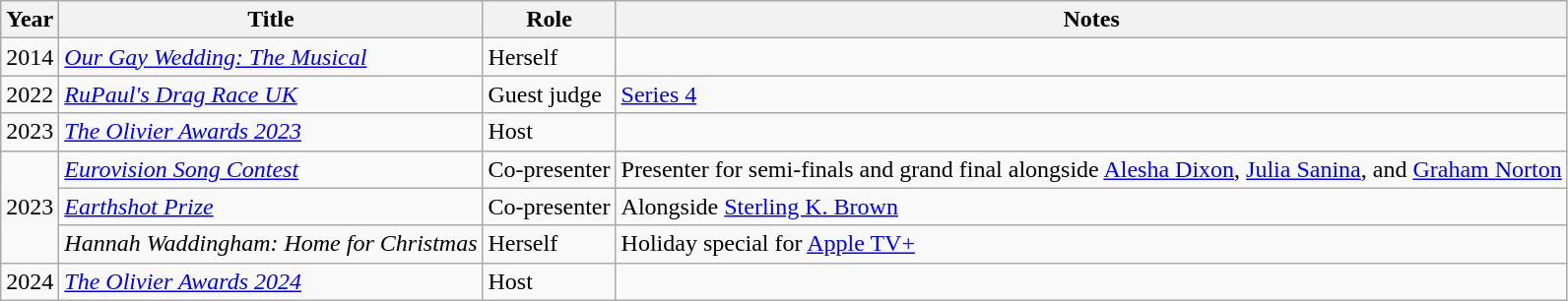<table class="wikitable sortable">
<tr>
<th>Year</th>
<th>Title</th>
<th>Role</th>
<th class=unsortable>Notes</th>
</tr>
<tr>
<td>2014</td>
<td><em><a href='#'>Our Gay Wedding: The Musical</a></em></td>
<td>Herself</td>
<td></td>
</tr>
<tr>
<td>2022</td>
<td><em><a href='#'>RuPaul's Drag Race UK</a></em></td>
<td>Guest judge</td>
<td><a href='#'>Series 4</a></td>
</tr>
<tr>
<td>2023</td>
<td><em><a href='#'>The Olivier Awards 2023</a></em></td>
<td>Host</td>
<td></td>
</tr>
<tr>
<td rowspan="3">2023</td>
<td><em><a href='#'>Eurovision Song Contest</a></em></td>
<td>Co-presenter</td>
<td>Presenter for semi-finals and grand final alongside <a href='#'>Alesha Dixon</a>, <a href='#'>Julia Sanina</a>, and <a href='#'>Graham Norton</a></td>
</tr>
<tr>
<td><em><a href='#'>Earthshot Prize</a></em></td>
<td>Co-presenter</td>
<td>Alongside <a href='#'>Sterling K. Brown</a></td>
</tr>
<tr>
<td><em>Hannah Waddingham: Home for Christmas</em></td>
<td>Herself</td>
<td>Holiday special for <a href='#'>Apple TV+</a></td>
</tr>
<tr>
<td>2024</td>
<td><em><a href='#'>The Olivier Awards 2024</a></em></td>
<td>Host</td>
<td></td>
</tr>
</table>
